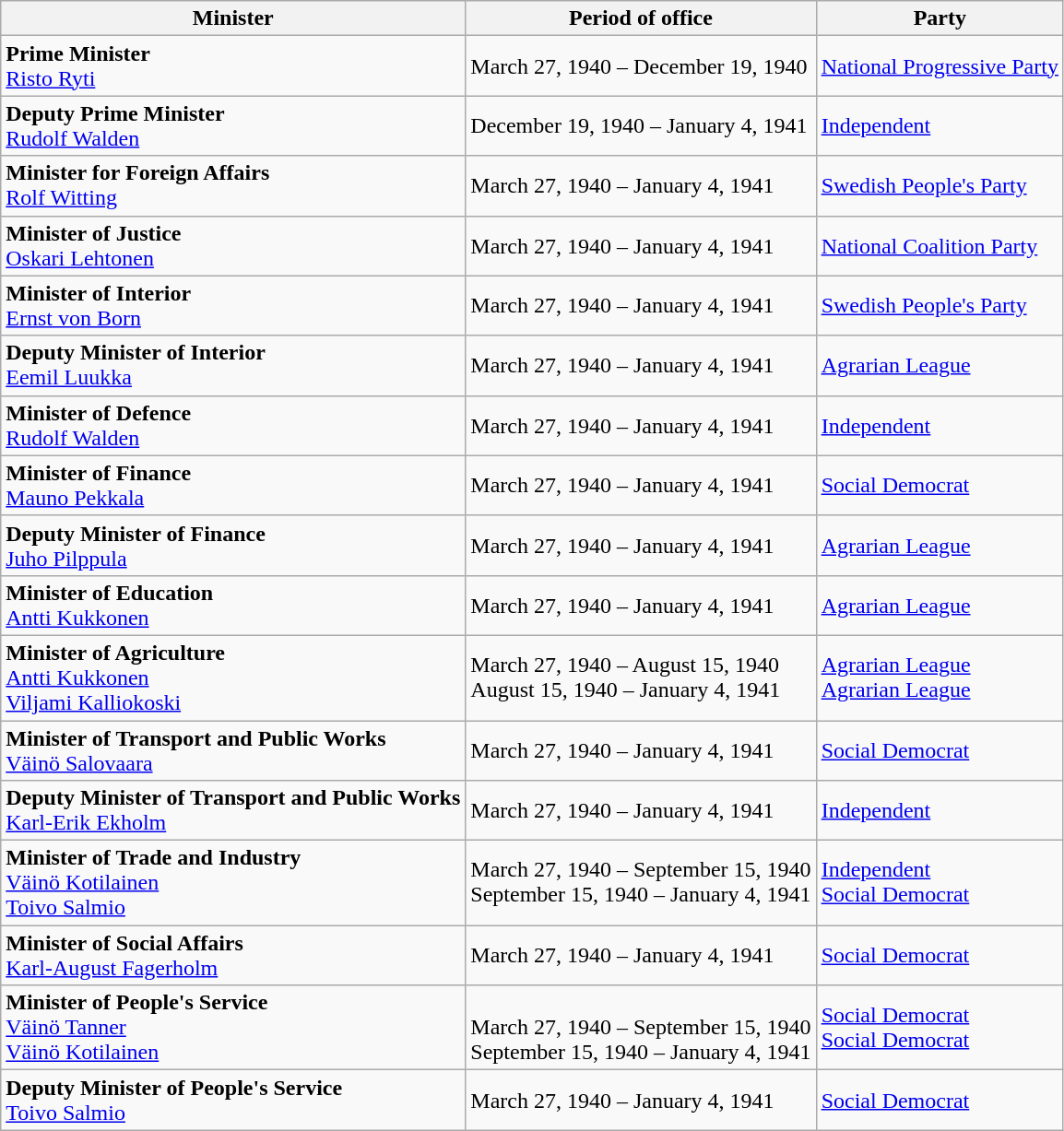<table class="wikitable">
<tr>
<th>Minister</th>
<th>Period of office</th>
<th>Party</th>
</tr>
<tr>
<td><strong>Prime Minister</strong><br><a href='#'>Risto Ryti</a></td>
<td>March 27, 1940 – December 19, 1940</td>
<td><a href='#'>National Progressive Party</a></td>
</tr>
<tr>
<td><strong>Deputy Prime Minister</strong><br><a href='#'>Rudolf Walden</a></td>
<td>December 19, 1940 – January 4, 1941</td>
<td><a href='#'>Independent</a></td>
</tr>
<tr>
<td><strong>Minister for Foreign Affairs</strong><br><a href='#'>Rolf Witting</a></td>
<td>March 27, 1940 – January 4, 1941</td>
<td><a href='#'>Swedish People's Party</a></td>
</tr>
<tr>
<td><strong>Minister of Justice</strong><br><a href='#'>Oskari Lehtonen</a></td>
<td>March 27, 1940 – January 4, 1941</td>
<td><a href='#'>National Coalition Party</a></td>
</tr>
<tr>
<td><strong>Minister of Interior</strong><br><a href='#'>Ernst von Born</a></td>
<td>March 27, 1940 – January 4, 1941</td>
<td><a href='#'>Swedish People's Party</a></td>
</tr>
<tr>
<td><strong>Deputy Minister of Interior</strong><br><a href='#'>Eemil Luukka</a></td>
<td>March 27, 1940 – January 4, 1941</td>
<td><a href='#'>Agrarian League</a></td>
</tr>
<tr>
<td><strong>Minister of Defence</strong><br><a href='#'>Rudolf Walden</a></td>
<td>March 27, 1940 – January 4, 1941</td>
<td><a href='#'>Independent</a></td>
</tr>
<tr>
<td><strong>Minister of Finance</strong><br><a href='#'>Mauno Pekkala</a></td>
<td>March 27, 1940 – January 4, 1941</td>
<td><a href='#'>Social Democrat</a></td>
</tr>
<tr>
<td><strong>Deputy Minister of Finance</strong><br><a href='#'>Juho Pilppula</a></td>
<td>March 27, 1940 – January 4, 1941</td>
<td><a href='#'>Agrarian League</a></td>
</tr>
<tr>
<td><strong>Minister of Education</strong><br><a href='#'>Antti Kukkonen</a></td>
<td>March 27, 1940 – January 4, 1941</td>
<td><a href='#'>Agrarian League</a></td>
</tr>
<tr>
<td><strong>Minister of Agriculture</strong><br><a href='#'>Antti Kukkonen</a><br><a href='#'>Viljami Kalliokoski</a></td>
<td>March 27, 1940 – August 15, 1940<br>August 15, 1940 – January 4, 1941</td>
<td><a href='#'>Agrarian League</a> <br> <a href='#'>Agrarian League</a></td>
</tr>
<tr>
<td><strong>Minister of Transport and Public Works</strong><br><a href='#'>Väinö Salovaara</a></td>
<td>March 27, 1940 – January 4, 1941</td>
<td><a href='#'>Social Democrat</a></td>
</tr>
<tr>
<td><strong>Deputy Minister of Transport and Public Works</strong><br><a href='#'>Karl-Erik Ekholm</a></td>
<td>March 27, 1940 – January 4, 1941</td>
<td><a href='#'>Independent</a></td>
</tr>
<tr>
<td><strong>Minister of Trade and Industry</strong><br><a href='#'>Väinö Kotilainen</a> <br> <a href='#'>Toivo Salmio</a></td>
<td>March 27, 1940 – September 15, 1940<br>September 15, 1940 – January 4, 1941</td>
<td><a href='#'>Independent</a><br> <a href='#'>Social Democrat</a></td>
</tr>
<tr>
<td><strong>Minister of Social Affairs</strong><br><a href='#'>Karl-August Fagerholm</a></td>
<td>March 27, 1940 – January 4, 1941</td>
<td><a href='#'>Social Democrat</a></td>
</tr>
<tr>
<td><strong>Minister of People's Service</strong><br><a href='#'>Väinö Tanner</a> <br> <a href='#'>Väinö Kotilainen</a></td>
<td><br>March 27, 1940 – September 15, 1940 <br>September 15, 1940 – January 4, 1941</td>
<td><a href='#'>Social Democrat</a> <br> <a href='#'>Social Democrat</a></td>
</tr>
<tr>
<td><strong>Deputy Minister of People's Service</strong><br><a href='#'>Toivo Salmio</a></td>
<td>March 27, 1940 – January 4, 1941</td>
<td><a href='#'>Social Democrat</a></td>
</tr>
</table>
